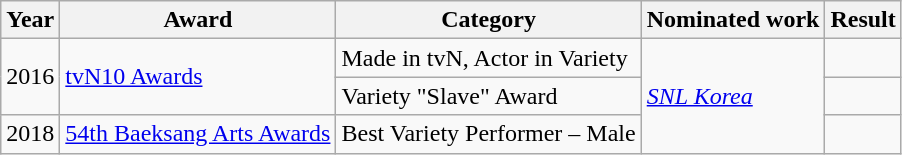<table class="wikitable">
<tr>
<th>Year</th>
<th>Award</th>
<th>Category</th>
<th>Nominated work</th>
<th>Result</th>
</tr>
<tr>
<td rowspan="2">2016</td>
<td rowspan="2"><a href='#'>tvN10 Awards</a></td>
<td>Made in tvN, Actor in Variety</td>
<td rowspan="3"><a href='#'><em>SNL Korea</em></a></td>
<td></td>
</tr>
<tr>
<td>Variety "Slave" Award</td>
<td></td>
</tr>
<tr>
<td>2018</td>
<td><a href='#'>54th Baeksang Arts Awards</a></td>
<td>Best Variety Performer – Male</td>
<td></td>
</tr>
</table>
